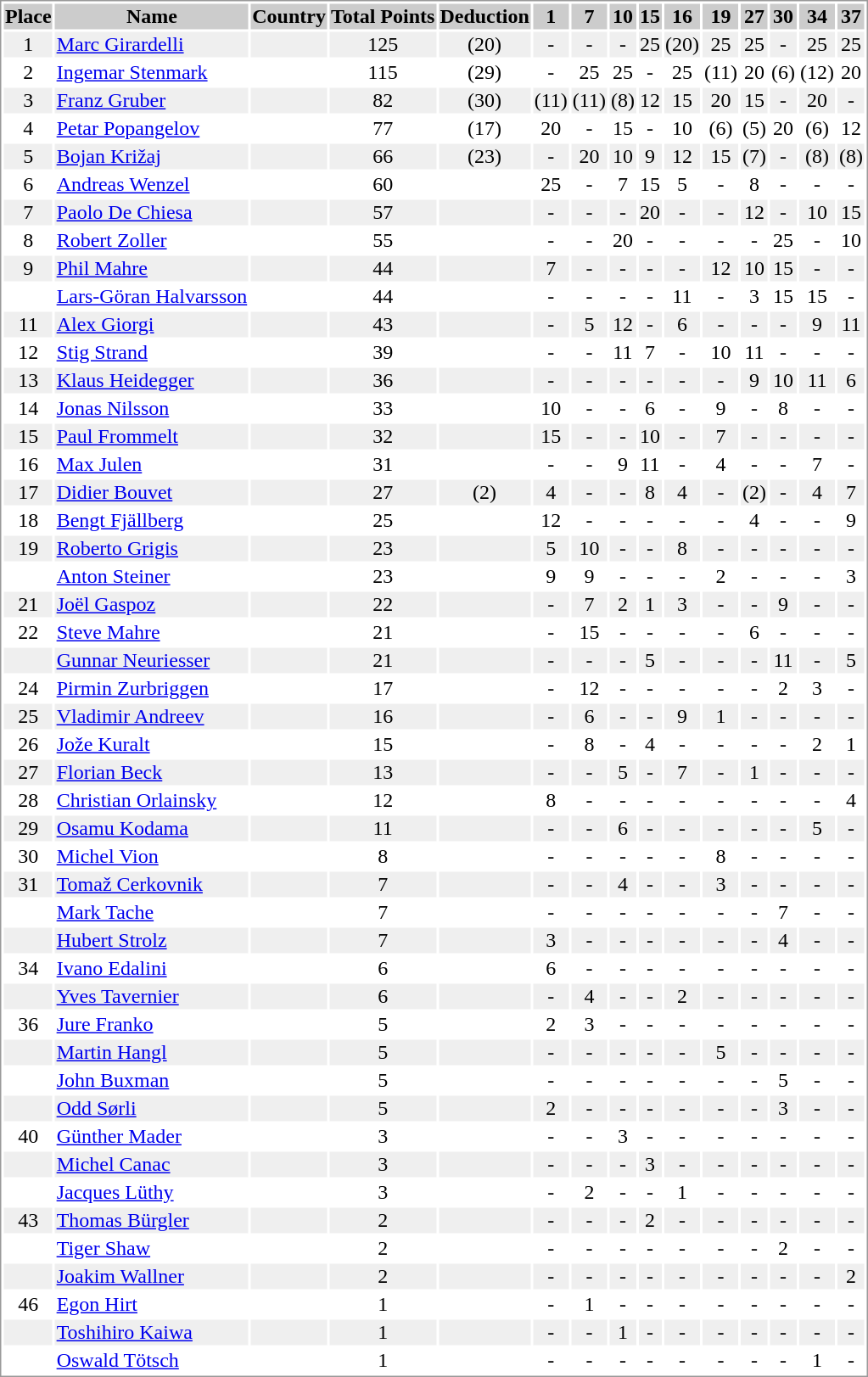<table border="0" style="border: 1px solid #999; background-color:#FFFFFF; text-align:center">
<tr align="center" bgcolor="#CCCCCC">
<th>Place</th>
<th>Name</th>
<th>Country</th>
<th>Total Points</th>
<th>Deduction</th>
<th>1</th>
<th>7</th>
<th>10</th>
<th>15</th>
<th>16</th>
<th>19</th>
<th>27</th>
<th>30</th>
<th>34</th>
<th>37</th>
</tr>
<tr bgcolor="#EFEFEF">
<td>1</td>
<td align="left"><a href='#'>Marc Girardelli</a></td>
<td align="left"></td>
<td>125</td>
<td>(20)</td>
<td>-</td>
<td>-</td>
<td>-</td>
<td>25</td>
<td>(20)</td>
<td>25</td>
<td>25</td>
<td>-</td>
<td>25</td>
<td>25</td>
</tr>
<tr>
<td>2</td>
<td align="left"><a href='#'>Ingemar Stenmark</a></td>
<td align="left"></td>
<td>115</td>
<td>(29)</td>
<td>-</td>
<td>25</td>
<td>25</td>
<td>-</td>
<td>25</td>
<td>(11)</td>
<td>20</td>
<td>(6)</td>
<td>(12)</td>
<td>20</td>
</tr>
<tr bgcolor="#EFEFEF">
<td>3</td>
<td align="left"><a href='#'>Franz Gruber</a></td>
<td align="left"></td>
<td>82</td>
<td>(30)</td>
<td>(11)</td>
<td>(11)</td>
<td>(8)</td>
<td>12</td>
<td>15</td>
<td>20</td>
<td>15</td>
<td>-</td>
<td>20</td>
<td>-</td>
</tr>
<tr>
<td>4</td>
<td align="left"><a href='#'>Petar Popangelov</a></td>
<td align="left"></td>
<td>77</td>
<td>(17)</td>
<td>20</td>
<td>-</td>
<td>15</td>
<td>-</td>
<td>10</td>
<td>(6)</td>
<td>(5)</td>
<td>20</td>
<td>(6)</td>
<td>12</td>
</tr>
<tr bgcolor="#EFEFEF">
<td>5</td>
<td align="left"><a href='#'>Bojan Križaj</a></td>
<td align="left"></td>
<td>66</td>
<td>(23)</td>
<td>-</td>
<td>20</td>
<td>10</td>
<td>9</td>
<td>12</td>
<td>15</td>
<td>(7)</td>
<td>-</td>
<td>(8)</td>
<td>(8)</td>
</tr>
<tr>
<td>6</td>
<td align="left"><a href='#'>Andreas Wenzel</a></td>
<td align="left"></td>
<td>60</td>
<td></td>
<td>25</td>
<td>-</td>
<td>7</td>
<td>15</td>
<td>5</td>
<td>-</td>
<td>8</td>
<td>-</td>
<td>-</td>
<td>-</td>
</tr>
<tr bgcolor="#EFEFEF">
<td>7</td>
<td align="left"><a href='#'>Paolo De Chiesa</a></td>
<td align="left"></td>
<td>57</td>
<td></td>
<td>-</td>
<td>-</td>
<td>-</td>
<td>20</td>
<td>-</td>
<td>-</td>
<td>12</td>
<td>-</td>
<td>10</td>
<td>15</td>
</tr>
<tr>
<td>8</td>
<td align="left"><a href='#'>Robert Zoller</a></td>
<td align="left"></td>
<td>55</td>
<td></td>
<td>-</td>
<td>-</td>
<td>20</td>
<td>-</td>
<td>-</td>
<td>-</td>
<td>-</td>
<td>25</td>
<td>-</td>
<td>10</td>
</tr>
<tr bgcolor="#EFEFEF">
<td>9</td>
<td align="left"><a href='#'>Phil Mahre</a></td>
<td align="left"></td>
<td>44</td>
<td></td>
<td>7</td>
<td>-</td>
<td>-</td>
<td>-</td>
<td>-</td>
<td>12</td>
<td>10</td>
<td>15</td>
<td>-</td>
<td>-</td>
</tr>
<tr>
<td></td>
<td align="left"><a href='#'>Lars-Göran Halvarsson</a></td>
<td align="left"></td>
<td>44</td>
<td></td>
<td>-</td>
<td>-</td>
<td>-</td>
<td>-</td>
<td>11</td>
<td>-</td>
<td>3</td>
<td>15</td>
<td>15</td>
<td>-</td>
</tr>
<tr bgcolor="#EFEFEF">
<td>11</td>
<td align="left"><a href='#'>Alex Giorgi</a></td>
<td align="left"></td>
<td>43</td>
<td></td>
<td>-</td>
<td>5</td>
<td>12</td>
<td>-</td>
<td>6</td>
<td>-</td>
<td>-</td>
<td>-</td>
<td>9</td>
<td>11</td>
</tr>
<tr>
<td>12</td>
<td align="left"><a href='#'>Stig Strand</a></td>
<td align="left"></td>
<td>39</td>
<td></td>
<td>-</td>
<td>-</td>
<td>11</td>
<td>7</td>
<td>-</td>
<td>10</td>
<td>11</td>
<td>-</td>
<td>-</td>
<td>-</td>
</tr>
<tr bgcolor="#EFEFEF">
<td>13</td>
<td align="left"><a href='#'>Klaus Heidegger</a></td>
<td align="left"></td>
<td>36</td>
<td></td>
<td>-</td>
<td>-</td>
<td>-</td>
<td>-</td>
<td>-</td>
<td>-</td>
<td>9</td>
<td>10</td>
<td>11</td>
<td>6</td>
</tr>
<tr>
<td>14</td>
<td align="left"><a href='#'>Jonas Nilsson</a></td>
<td align="left"></td>
<td>33</td>
<td></td>
<td>10</td>
<td>-</td>
<td>-</td>
<td>6</td>
<td>-</td>
<td>9</td>
<td>-</td>
<td>8</td>
<td>-</td>
<td>-</td>
</tr>
<tr bgcolor="#EFEFEF">
<td>15</td>
<td align="left"><a href='#'>Paul Frommelt</a></td>
<td align="left"></td>
<td>32</td>
<td></td>
<td>15</td>
<td>-</td>
<td>-</td>
<td>10</td>
<td>-</td>
<td>7</td>
<td>-</td>
<td>-</td>
<td>-</td>
<td>-</td>
</tr>
<tr>
<td>16</td>
<td align="left"><a href='#'>Max Julen</a></td>
<td align="left"></td>
<td>31</td>
<td></td>
<td>-</td>
<td>-</td>
<td>9</td>
<td>11</td>
<td>-</td>
<td>4</td>
<td>-</td>
<td>-</td>
<td>7</td>
<td>-</td>
</tr>
<tr bgcolor="#EFEFEF">
<td>17</td>
<td align="left"><a href='#'>Didier Bouvet</a></td>
<td align="left"></td>
<td>27</td>
<td>(2)</td>
<td>4</td>
<td>-</td>
<td>-</td>
<td>8</td>
<td>4</td>
<td>-</td>
<td>(2)</td>
<td>-</td>
<td>4</td>
<td>7</td>
</tr>
<tr>
<td>18</td>
<td align="left"><a href='#'>Bengt Fjällberg</a></td>
<td align="left"></td>
<td>25</td>
<td></td>
<td>12</td>
<td>-</td>
<td>-</td>
<td>-</td>
<td>-</td>
<td>-</td>
<td>4</td>
<td>-</td>
<td>-</td>
<td>9</td>
</tr>
<tr bgcolor="#EFEFEF">
<td>19</td>
<td align="left"><a href='#'>Roberto Grigis</a></td>
<td align="left"></td>
<td>23</td>
<td></td>
<td>5</td>
<td>10</td>
<td>-</td>
<td>-</td>
<td>8</td>
<td>-</td>
<td>-</td>
<td>-</td>
<td>-</td>
<td>-</td>
</tr>
<tr>
<td></td>
<td align="left"><a href='#'>Anton Steiner</a></td>
<td align="left"></td>
<td>23</td>
<td></td>
<td>9</td>
<td>9</td>
<td>-</td>
<td>-</td>
<td>-</td>
<td>2</td>
<td>-</td>
<td>-</td>
<td>-</td>
<td>3</td>
</tr>
<tr bgcolor="#EFEFEF">
<td>21</td>
<td align="left"><a href='#'>Joël Gaspoz</a></td>
<td align="left"></td>
<td>22</td>
<td></td>
<td>-</td>
<td>7</td>
<td>2</td>
<td>1</td>
<td>3</td>
<td>-</td>
<td>-</td>
<td>9</td>
<td>-</td>
<td>-</td>
</tr>
<tr>
<td>22</td>
<td align="left"><a href='#'>Steve Mahre</a></td>
<td align="left"></td>
<td>21</td>
<td></td>
<td>-</td>
<td>15</td>
<td>-</td>
<td>-</td>
<td>-</td>
<td>-</td>
<td>6</td>
<td>-</td>
<td>-</td>
<td>-</td>
</tr>
<tr bgcolor="#EFEFEF">
<td></td>
<td align="left"><a href='#'>Gunnar Neuriesser</a></td>
<td align="left"></td>
<td>21</td>
<td></td>
<td>-</td>
<td>-</td>
<td>-</td>
<td>5</td>
<td>-</td>
<td>-</td>
<td>-</td>
<td>11</td>
<td>-</td>
<td>5</td>
</tr>
<tr>
<td>24</td>
<td align="left"><a href='#'>Pirmin Zurbriggen</a></td>
<td align="left"></td>
<td>17</td>
<td></td>
<td>-</td>
<td>12</td>
<td>-</td>
<td>-</td>
<td>-</td>
<td>-</td>
<td>-</td>
<td>2</td>
<td>3</td>
<td>-</td>
</tr>
<tr bgcolor="#EFEFEF">
<td>25</td>
<td align="left"><a href='#'>Vladimir Andreev</a></td>
<td align="left"></td>
<td>16</td>
<td></td>
<td>-</td>
<td>6</td>
<td>-</td>
<td>-</td>
<td>9</td>
<td>1</td>
<td>-</td>
<td>-</td>
<td>-</td>
<td>-</td>
</tr>
<tr>
<td>26</td>
<td align="left"><a href='#'>Jože Kuralt</a></td>
<td align="left"></td>
<td>15</td>
<td></td>
<td>-</td>
<td>8</td>
<td>-</td>
<td>4</td>
<td>-</td>
<td>-</td>
<td>-</td>
<td>-</td>
<td>2</td>
<td>1</td>
</tr>
<tr bgcolor="#EFEFEF">
<td>27</td>
<td align="left"><a href='#'>Florian Beck</a></td>
<td align="left"></td>
<td>13</td>
<td></td>
<td>-</td>
<td>-</td>
<td>5</td>
<td>-</td>
<td>7</td>
<td>-</td>
<td>1</td>
<td>-</td>
<td>-</td>
<td>-</td>
</tr>
<tr>
<td>28</td>
<td align="left"><a href='#'>Christian Orlainsky</a></td>
<td align="left"></td>
<td>12</td>
<td></td>
<td>8</td>
<td>-</td>
<td>-</td>
<td>-</td>
<td>-</td>
<td>-</td>
<td>-</td>
<td>-</td>
<td>-</td>
<td>4</td>
</tr>
<tr bgcolor="#EFEFEF">
<td>29</td>
<td align="left"><a href='#'>Osamu Kodama</a></td>
<td align="left"></td>
<td>11</td>
<td></td>
<td>-</td>
<td>-</td>
<td>6</td>
<td>-</td>
<td>-</td>
<td>-</td>
<td>-</td>
<td>-</td>
<td>5</td>
<td>-</td>
</tr>
<tr>
<td>30</td>
<td align="left"><a href='#'>Michel Vion</a></td>
<td align="left"></td>
<td>8</td>
<td></td>
<td>-</td>
<td>-</td>
<td>-</td>
<td>-</td>
<td>-</td>
<td>8</td>
<td>-</td>
<td>-</td>
<td>-</td>
<td>-</td>
</tr>
<tr bgcolor="#EFEFEF">
<td>31</td>
<td align="left"><a href='#'>Tomaž Cerkovnik</a></td>
<td align="left"></td>
<td>7</td>
<td></td>
<td>-</td>
<td>-</td>
<td>4</td>
<td>-</td>
<td>-</td>
<td>3</td>
<td>-</td>
<td>-</td>
<td>-</td>
<td>-</td>
</tr>
<tr>
<td></td>
<td align="left"><a href='#'>Mark Tache</a></td>
<td align="left"></td>
<td>7</td>
<td></td>
<td>-</td>
<td>-</td>
<td>-</td>
<td>-</td>
<td>-</td>
<td>-</td>
<td>-</td>
<td>7</td>
<td>-</td>
<td>-</td>
</tr>
<tr bgcolor="#EFEFEF">
<td></td>
<td align="left"><a href='#'>Hubert Strolz</a></td>
<td align="left"></td>
<td>7</td>
<td></td>
<td>3</td>
<td>-</td>
<td>-</td>
<td>-</td>
<td>-</td>
<td>-</td>
<td>-</td>
<td>4</td>
<td>-</td>
<td>-</td>
</tr>
<tr>
<td>34</td>
<td align="left"><a href='#'>Ivano Edalini</a></td>
<td align="left"></td>
<td>6</td>
<td></td>
<td>6</td>
<td>-</td>
<td>-</td>
<td>-</td>
<td>-</td>
<td>-</td>
<td>-</td>
<td>-</td>
<td>-</td>
<td>-</td>
</tr>
<tr bgcolor="#EFEFEF">
<td></td>
<td align="left"><a href='#'>Yves Tavernier</a></td>
<td align="left"></td>
<td>6</td>
<td></td>
<td>-</td>
<td>4</td>
<td>-</td>
<td>-</td>
<td>2</td>
<td>-</td>
<td>-</td>
<td>-</td>
<td>-</td>
<td>-</td>
</tr>
<tr>
<td>36</td>
<td align="left"><a href='#'>Jure Franko</a></td>
<td align="left"></td>
<td>5</td>
<td></td>
<td>2</td>
<td>3</td>
<td>-</td>
<td>-</td>
<td>-</td>
<td>-</td>
<td>-</td>
<td>-</td>
<td>-</td>
<td>-</td>
</tr>
<tr bgcolor="#EFEFEF">
<td></td>
<td align="left"><a href='#'>Martin Hangl</a></td>
<td align="left"></td>
<td>5</td>
<td></td>
<td>-</td>
<td>-</td>
<td>-</td>
<td>-</td>
<td>-</td>
<td>5</td>
<td>-</td>
<td>-</td>
<td>-</td>
<td>-</td>
</tr>
<tr>
<td></td>
<td align="left"><a href='#'>John Buxman</a></td>
<td align="left"></td>
<td>5</td>
<td></td>
<td>-</td>
<td>-</td>
<td>-</td>
<td>-</td>
<td>-</td>
<td>-</td>
<td>-</td>
<td>5</td>
<td>-</td>
<td>-</td>
</tr>
<tr bgcolor="#EFEFEF">
<td></td>
<td align="left"><a href='#'>Odd Sørli</a></td>
<td align="left"></td>
<td>5</td>
<td></td>
<td>2</td>
<td>-</td>
<td>-</td>
<td>-</td>
<td>-</td>
<td>-</td>
<td>-</td>
<td>3</td>
<td>-</td>
<td>-</td>
</tr>
<tr>
<td>40</td>
<td align="left"><a href='#'>Günther Mader</a></td>
<td align="left"></td>
<td>3</td>
<td></td>
<td>-</td>
<td>-</td>
<td>3</td>
<td>-</td>
<td>-</td>
<td>-</td>
<td>-</td>
<td>-</td>
<td>-</td>
<td>-</td>
</tr>
<tr bgcolor="#EFEFEF">
<td></td>
<td align="left"><a href='#'>Michel Canac</a></td>
<td align="left"></td>
<td>3</td>
<td></td>
<td>-</td>
<td>-</td>
<td>-</td>
<td>3</td>
<td>-</td>
<td>-</td>
<td>-</td>
<td>-</td>
<td>-</td>
<td>-</td>
</tr>
<tr>
<td></td>
<td align="left"><a href='#'>Jacques Lüthy</a></td>
<td align="left"></td>
<td>3</td>
<td></td>
<td>-</td>
<td>2</td>
<td>-</td>
<td>-</td>
<td>1</td>
<td>-</td>
<td>-</td>
<td>-</td>
<td>-</td>
<td>-</td>
</tr>
<tr bgcolor="#EFEFEF">
<td>43</td>
<td align="left"><a href='#'>Thomas Bürgler</a></td>
<td align="left"></td>
<td>2</td>
<td></td>
<td>-</td>
<td>-</td>
<td>-</td>
<td>2</td>
<td>-</td>
<td>-</td>
<td>-</td>
<td>-</td>
<td>-</td>
<td>-</td>
</tr>
<tr>
<td></td>
<td align="left"><a href='#'>Tiger Shaw</a></td>
<td align="left"></td>
<td>2</td>
<td></td>
<td>-</td>
<td>-</td>
<td>-</td>
<td>-</td>
<td>-</td>
<td>-</td>
<td>-</td>
<td>2</td>
<td>-</td>
<td>-</td>
</tr>
<tr bgcolor="#EFEFEF">
<td></td>
<td align="left"><a href='#'>Joakim Wallner</a></td>
<td align="left"></td>
<td>2</td>
<td></td>
<td>-</td>
<td>-</td>
<td>-</td>
<td>-</td>
<td>-</td>
<td>-</td>
<td>-</td>
<td>-</td>
<td>-</td>
<td>2</td>
</tr>
<tr>
<td>46</td>
<td align="left"><a href='#'>Egon Hirt</a></td>
<td align="left"></td>
<td>1</td>
<td></td>
<td>-</td>
<td>1</td>
<td>-</td>
<td>-</td>
<td>-</td>
<td>-</td>
<td>-</td>
<td>-</td>
<td>-</td>
<td>-</td>
</tr>
<tr bgcolor="#EFEFEF">
<td></td>
<td align="left"><a href='#'>Toshihiro Kaiwa</a></td>
<td align="left"></td>
<td>1</td>
<td></td>
<td>-</td>
<td>-</td>
<td>1</td>
<td>-</td>
<td>-</td>
<td>-</td>
<td>-</td>
<td>-</td>
<td>-</td>
<td>-</td>
</tr>
<tr>
<td></td>
<td align="left"><a href='#'>Oswald Tötsch</a></td>
<td align="left"></td>
<td>1</td>
<td></td>
<td>-</td>
<td>-</td>
<td>-</td>
<td>-</td>
<td>-</td>
<td>-</td>
<td>-</td>
<td>-</td>
<td>1</td>
<td>-</td>
</tr>
</table>
